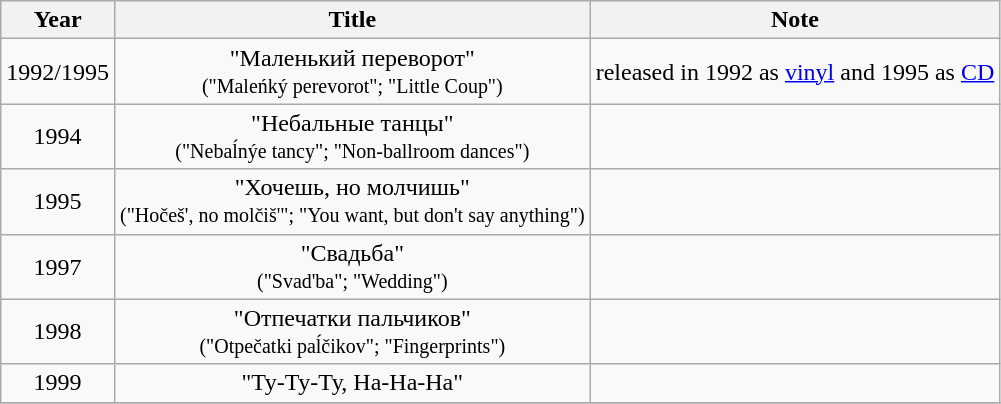<table class="wikitable" style="text-align:center;">
<tr>
<th>Year</th>
<th>Title</th>
<th>Note</th>
</tr>
<tr>
<td>1992/1995</td>
<td>"Маленький переворот" <br><small>("Maleńký perevorot"; "Little Coup")</small></td>
<td>released in 1992 as <a href='#'>vinyl</a> and 1995 as <a href='#'>CD</a></td>
</tr>
<tr>
<td rowspan="1">1994</td>
<td>"Небальные танцы" <br><small>("Nebaĺnýe tancy"; "Non-ballroom dances")</small></td>
<td></td>
</tr>
<tr>
<td rowspan="1">1995</td>
<td>"Хочешь, но молчишь" <br><small>("Hočeš', no molčiš'"; "You want, but don't say anything")</small></td>
<td></td>
</tr>
<tr>
<td rowspan="1">1997</td>
<td>"Свадьба" <br><small>("Svad'ba"; "Wedding")</small></td>
<td></td>
</tr>
<tr>
<td rowspan="1">1998</td>
<td>"Отпечатки пальчиков" <br><small>("Otpečatki paĺčikov"; "Fingerprints")</small></td>
<td></td>
</tr>
<tr>
<td rowspan="1">1999</td>
<td>"Ту-Ту-Ту, На-На-На"</td>
<td></td>
</tr>
<tr>
</tr>
</table>
